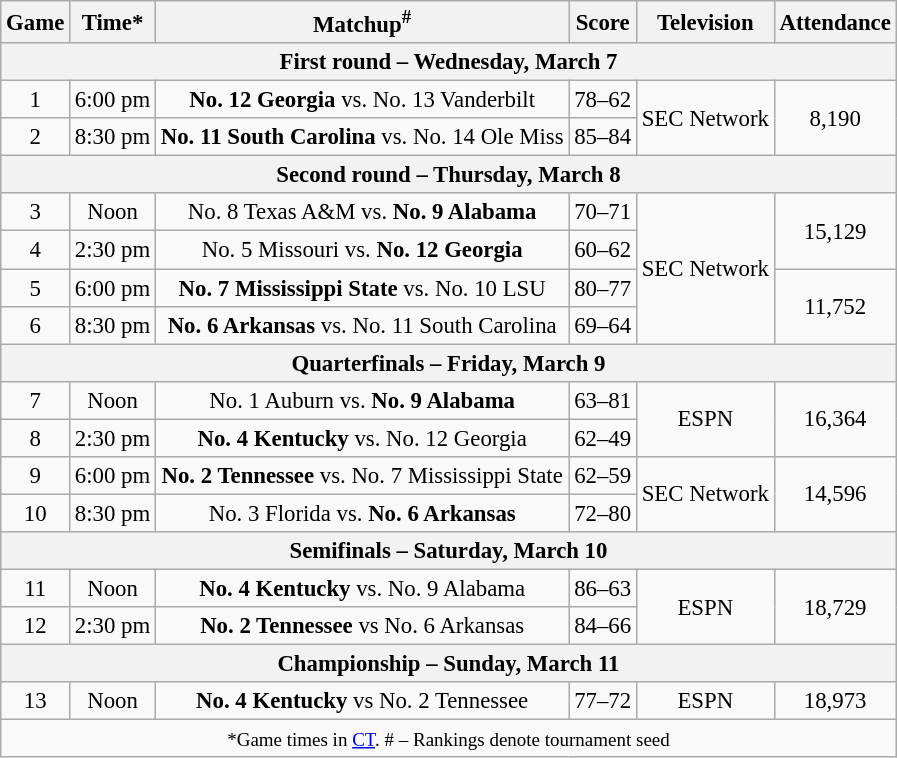<table class="wikitable" style="font-size: 95%; text-align:center">
<tr>
<th>Game</th>
<th>Time*</th>
<th>Matchup<sup>#</sup></th>
<th>Score</th>
<th>Television</th>
<th>Attendance</th>
</tr>
<tr>
<th colspan=6>First round – Wednesday, March 7</th>
</tr>
<tr>
<td>1</td>
<td>6:00 pm</td>
<td><strong>No. 12 Georgia</strong> vs. No. 13 Vanderbilt</td>
<td>78–62</td>
<td rowspan=2>SEC Network</td>
<td rowspan=2>8,190</td>
</tr>
<tr>
<td>2</td>
<td>8:30 pm</td>
<td><strong>No. 11 South Carolina</strong> vs. No. 14 Ole Miss</td>
<td>85–84</td>
</tr>
<tr>
<th colspan=6>Second round – Thursday, March 8</th>
</tr>
<tr>
<td>3</td>
<td>Noon</td>
<td>No. 8 Texas A&M vs. <strong>No. 9 Alabama</strong></td>
<td>70–71</td>
<td rowspan=4>SEC Network</td>
<td rowspan=2>15,129</td>
</tr>
<tr>
<td>4</td>
<td>2:30 pm</td>
<td>No. 5 Missouri vs. <strong>No. 12 Georgia</strong></td>
<td>60–62</td>
</tr>
<tr>
<td>5</td>
<td>6:00 pm</td>
<td><strong>No. 7 Mississippi State</strong> vs. No. 10 LSU</td>
<td>80–77</td>
<td rowspan=2>11,752</td>
</tr>
<tr>
<td>6</td>
<td>8:30 pm</td>
<td><strong>No. 6 Arkansas</strong> vs. No. 11 South Carolina</td>
<td>69–64</td>
</tr>
<tr>
<th colspan=6>Quarterfinals – Friday, March 9</th>
</tr>
<tr>
<td>7</td>
<td>Noon</td>
<td>No. 1 Auburn vs. <strong>No. 9 Alabama</strong></td>
<td>63–81</td>
<td rowspan=2>ESPN</td>
<td rowspan=2>16,364</td>
</tr>
<tr>
<td>8</td>
<td>2:30 pm</td>
<td><strong>No. 4 Kentucky</strong> vs. No. 12 Georgia</td>
<td>62–49</td>
</tr>
<tr>
<td>9</td>
<td>6:00 pm</td>
<td><strong>No. 2 Tennessee</strong> vs. No. 7 Mississippi State</td>
<td>62–59</td>
<td rowspan=2>SEC Network</td>
<td rowspan=2>14,596</td>
</tr>
<tr>
<td>10</td>
<td>8:30 pm</td>
<td>No. 3 Florida vs. <strong>No. 6 Arkansas</strong></td>
<td>72–80</td>
</tr>
<tr>
<th colspan=6>Semifinals – Saturday, March 10</th>
</tr>
<tr>
<td>11</td>
<td>Noon</td>
<td><strong>No. 4 Kentucky</strong> vs. No. 9 Alabama</td>
<td>86–63</td>
<td rowspan=2>ESPN</td>
<td rowspan=2>18,729</td>
</tr>
<tr>
<td>12</td>
<td>2:30 pm</td>
<td><strong>No. 2 Tennessee</strong> vs No. 6 Arkansas</td>
<td>84–66</td>
</tr>
<tr>
<th colspan=6>Championship – Sunday, March 11</th>
</tr>
<tr>
<td>13</td>
<td>Noon</td>
<td><strong>No. 4 Kentucky</strong> vs No. 2 Tennessee</td>
<td>77–72</td>
<td rowspan=1>ESPN</td>
<td rowspan=1>18,973</td>
</tr>
<tr>
<td colspan=6><small>*Game times in <a href='#'>CT</a>. # – Rankings denote tournament seed</small></td>
</tr>
</table>
